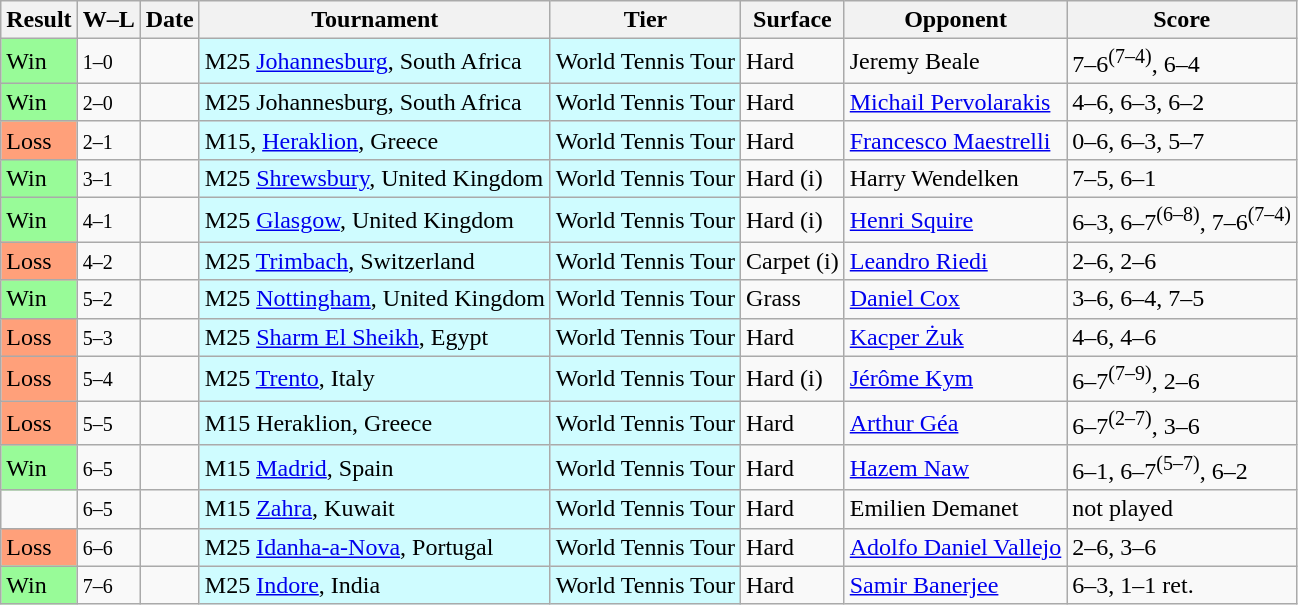<table class="sortable wikitable">
<tr>
<th>Result</th>
<th class="unsortable">W–L</th>
<th>Date</th>
<th>Tournament</th>
<th>Tier</th>
<th>Surface</th>
<th>Opponent</th>
<th class="unsortable">Score</th>
</tr>
<tr>
<td bgcolor=98FB98>Win</td>
<td><small>1–0</small></td>
<td></td>
<td style="background:#cffcff;">M25 <a href='#'>Johannesburg</a>, South Africa</td>
<td style="background:#cffcff;">World Tennis Tour</td>
<td>Hard</td>
<td> Jeremy Beale</td>
<td>7–6<sup>(7–4)</sup>, 6–4</td>
</tr>
<tr>
<td bgcolor=98FB98>Win</td>
<td><small>2–0</small></td>
<td></td>
<td style="background:#cffcff;">M25 Johannesburg, South Africa</td>
<td style="background:#cffcff;">World Tennis Tour</td>
<td>Hard</td>
<td> <a href='#'>Michail Pervolarakis</a></td>
<td>4–6, 6–3, 6–2</td>
</tr>
<tr>
<td bgcolor=FFA07A>Loss</td>
<td><small>2–1</small></td>
<td></td>
<td style="background:#cffcff;">M15, <a href='#'>Heraklion</a>, Greece</td>
<td style="background:#cffcff;">World Tennis Tour</td>
<td>Hard</td>
<td> <a href='#'>Francesco Maestrelli</a></td>
<td>0–6, 6–3, 5–7</td>
</tr>
<tr>
<td bgcolor=98FB98>Win</td>
<td><small>3–1</small></td>
<td></td>
<td style="background:#cffcff;">M25 <a href='#'>Shrewsbury</a>, United Kingdom</td>
<td style="background:#cffcff;">World Tennis Tour</td>
<td>Hard (i)</td>
<td> Harry Wendelken</td>
<td>7–5, 6–1</td>
</tr>
<tr>
<td bgcolor=98FB98>Win</td>
<td><small>4–1</small></td>
<td></td>
<td style="background:#cffcff;">M25 <a href='#'>Glasgow</a>, United Kingdom</td>
<td style="background:#cffcff;">World Tennis Tour</td>
<td>Hard (i)</td>
<td> <a href='#'>Henri Squire</a></td>
<td>6–3, 6–7<sup>(6–8)</sup>, 7–6<sup>(7–4)</sup></td>
</tr>
<tr>
<td bgcolor=FFA07A>Loss</td>
<td><small>4–2</small></td>
<td></td>
<td style="background:#cffcff;">M25 <a href='#'>Trimbach</a>, Switzerland</td>
<td style="background:#cffcff;">World Tennis Tour</td>
<td>Carpet (i)</td>
<td> <a href='#'>Leandro Riedi</a></td>
<td>2–6, 2–6</td>
</tr>
<tr>
<td bgcolor=98FB98>Win</td>
<td><small>5–2</small></td>
<td></td>
<td style="background:#cffcff;">M25 <a href='#'>Nottingham</a>, United Kingdom</td>
<td style="background:#cffcff;">World Tennis Tour</td>
<td>Grass</td>
<td> <a href='#'>Daniel Cox</a></td>
<td>3–6, 6–4, 7–5</td>
</tr>
<tr>
<td bgcolor=FFA07A>Loss</td>
<td><small>5–3</small></td>
<td></td>
<td style="background:#cffcff;">M25 <a href='#'>Sharm El Sheikh</a>, Egypt</td>
<td style="background:#cffcff;">World Tennis Tour</td>
<td>Hard</td>
<td> <a href='#'>Kacper Żuk</a></td>
<td>4–6, 4–6</td>
</tr>
<tr>
<td bgcolor=FFA07A>Loss</td>
<td><small>5–4</small></td>
<td></td>
<td style="background:#cffcff;">M25 <a href='#'>Trento</a>, Italy</td>
<td style="background:#cffcff;">World Tennis Tour</td>
<td>Hard (i)</td>
<td> <a href='#'>Jérôme Kym</a></td>
<td>6–7<sup>(7–9)</sup>, 2–6</td>
</tr>
<tr>
<td bgcolor=FFA07A>Loss</td>
<td><small>5–5</small></td>
<td></td>
<td style="background:#cffcff;">M15 Heraklion, Greece</td>
<td style="background:#cffcff;">World Tennis Tour</td>
<td>Hard</td>
<td> <a href='#'>Arthur Géa</a></td>
<td>6–7<sup>(2–7)</sup>, 3–6</td>
</tr>
<tr>
<td bgcolor=98FB98>Win</td>
<td><small>6–5</small></td>
<td></td>
<td style="background:#cffcff;">M15 <a href='#'>Madrid</a>, Spain</td>
<td style="background:#cffcff;">World Tennis Tour</td>
<td>Hard</td>
<td> <a href='#'>Hazem Naw</a></td>
<td>6–1, 6–7<sup>(5–7)</sup>, 6–2</td>
</tr>
<tr>
<td></td>
<td><small>6–5</small></td>
<td></td>
<td style="background:#cffcff;">M15 <a href='#'>Zahra</a>, Kuwait</td>
<td style="background:#cffcff;">World Tennis Tour</td>
<td>Hard</td>
<td> Emilien Demanet</td>
<td>not played</td>
</tr>
<tr>
<td bgcolor=FFA07A>Loss</td>
<td><small>6–6</small></td>
<td></td>
<td style="background:#cffcff;">M25 <a href='#'>Idanha-a-Nova</a>, Portugal</td>
<td style="background:#cffcff;">World Tennis Tour</td>
<td>Hard</td>
<td> <a href='#'>Adolfo Daniel Vallejo</a></td>
<td>2–6, 3–6</td>
</tr>
<tr>
<td bgcolor=98FB98>Win</td>
<td><small>7–6</small></td>
<td></td>
<td style="background:#cffcff;">M25 <a href='#'>Indore</a>, India</td>
<td style="background:#cffcff;">World Tennis Tour</td>
<td>Hard</td>
<td> <a href='#'>Samir Banerjee</a></td>
<td>6–3, 1–1 ret.</td>
</tr>
</table>
